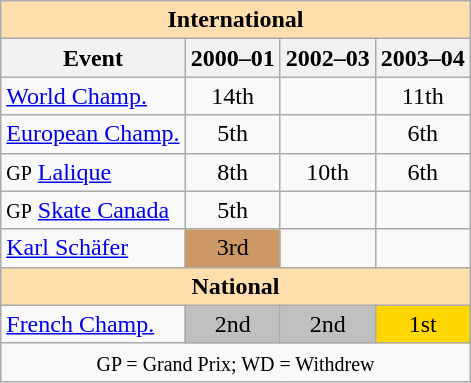<table class="wikitable" style="text-align:center">
<tr>
<th colspan="4" style="background-color: #ffdead; " align="center"><strong>International</strong></th>
</tr>
<tr>
<th>Event</th>
<th>2000–01</th>
<th>2002–03</th>
<th>2003–04</th>
</tr>
<tr>
<td align=left><a href='#'>World Champ.</a></td>
<td>14th</td>
<td></td>
<td>11th</td>
</tr>
<tr>
<td align=left><a href='#'>European Champ.</a></td>
<td>5th</td>
<td></td>
<td>6th</td>
</tr>
<tr>
<td align="left"><small>GP</small> <a href='#'>Lalique</a></td>
<td>8th</td>
<td>10th</td>
<td>6th</td>
</tr>
<tr>
<td align="left"><small>GP</small> <a href='#'>Skate Canada</a></td>
<td>5th</td>
<td></td>
<td></td>
</tr>
<tr>
<td align="left"><a href='#'>Karl Schäfer</a></td>
<td bgcolor="cc9966">3rd</td>
<td></td>
<td></td>
</tr>
<tr>
<th colspan="4" style="background-color: #ffdead; " align="center"><strong>National</strong></th>
</tr>
<tr>
<td align="left"><a href='#'>French Champ.</a></td>
<td bgcolor="silver">2nd</td>
<td bgcolor="silver">2nd</td>
<td bgcolor="gold">1st</td>
</tr>
<tr>
<td colspan="4" align="center"><small> GP = Grand Prix; WD = Withdrew </small></td>
</tr>
</table>
